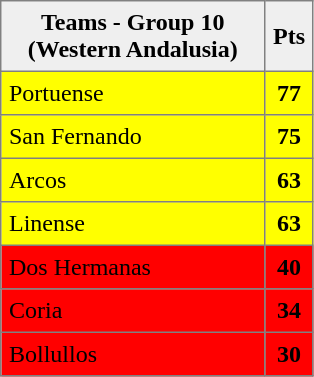<table style=border-collapse:collapse border=1 cellspacing=0 cellpadding=5>
<tr align=center bgcolor=#efefef>
<th width=165>Teams - Group 10 (Western Andalusia)</th>
<th width=20>Pts</th>
</tr>
<tr align=center style="background:#FFFF00;">
<td style="text-align:left;">Portuense</td>
<td><strong>77</strong></td>
</tr>
<tr align=center style="background:#FFFF00;">
<td style="text-align:left;">San Fernando</td>
<td><strong>75</strong></td>
</tr>
<tr align=center style="background:#FFFF00;">
<td style="text-align:left;">Arcos</td>
<td><strong>63</strong></td>
</tr>
<tr align=center style="background:#FFFF00;">
<td style="text-align:left;">Linense</td>
<td><strong>63</strong></td>
</tr>
<tr align=center style="background:#FF0000;">
<td style="text-align:left;">Dos Hermanas</td>
<td><strong>40</strong></td>
</tr>
<tr align=center style="background:#FF0000;">
<td style="text-align:left;">Coria</td>
<td><strong>34</strong></td>
</tr>
<tr align=center style="background:#FF0000;">
<td style="text-align:left;">Bollullos</td>
<td><strong>30</strong></td>
</tr>
</table>
